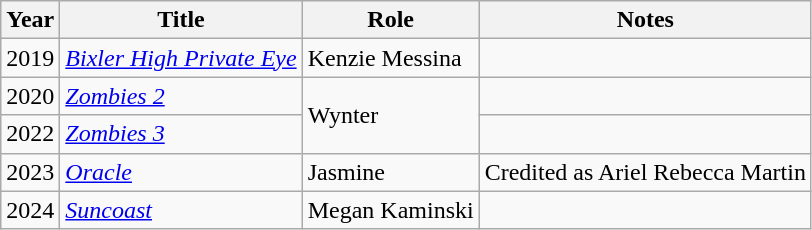<table class="wikitable">
<tr>
<th>Year</th>
<th>Title</th>
<th>Role</th>
<th>Notes</th>
</tr>
<tr>
<td>2019</td>
<td><em><a href='#'>Bixler High Private Eye</a></em></td>
<td>Kenzie Messina</td>
<td></td>
</tr>
<tr>
<td>2020</td>
<td><em><a href='#'>Zombies 2</a></em></td>
<td rowspan="2">Wynter</td>
<td></td>
</tr>
<tr>
<td>2022</td>
<td><em><a href='#'>Zombies 3</a></em></td>
<td></td>
</tr>
<tr>
<td>2023</td>
<td><em><a href='#'>Oracle</a></em></td>
<td>Jasmine</td>
<td>Credited as Ariel Rebecca Martin</td>
</tr>
<tr>
<td>2024</td>
<td><em><a href='#'>Suncoast</a></em></td>
<td>Megan Kaminski</td>
<td></td>
</tr>
</table>
